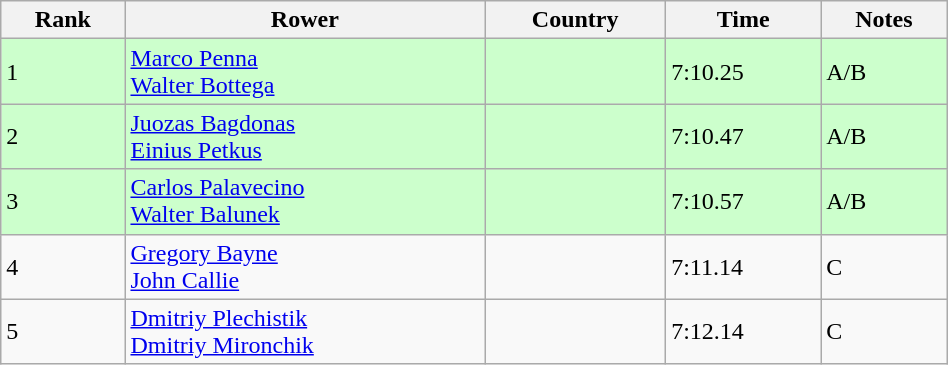<table class="wikitable sortable" width=50%>
<tr>
<th>Rank</th>
<th>Rower</th>
<th>Country</th>
<th>Time</th>
<th>Notes</th>
</tr>
<tr bgcolor=ccffcc>
<td>1</td>
<td><a href='#'>Marco Penna</a><br><a href='#'>Walter Bottega</a></td>
<td></td>
<td>7:10.25</td>
<td>A/B</td>
</tr>
<tr bgcolor=ccffcc>
<td>2</td>
<td><a href='#'>Juozas Bagdonas</a> <br> <a href='#'>Einius Petkus</a></td>
<td></td>
<td>7:10.47</td>
<td>A/B</td>
</tr>
<tr bgcolor=ccffcc>
<td>3</td>
<td><a href='#'>Carlos Palavecino</a> <br> <a href='#'>Walter Balunek</a></td>
<td></td>
<td>7:10.57</td>
<td>A/B</td>
</tr>
<tr>
<td>4</td>
<td><a href='#'>Gregory Bayne</a> <br> <a href='#'>John Callie</a></td>
<td></td>
<td>7:11.14</td>
<td>C</td>
</tr>
<tr>
<td>5</td>
<td><a href='#'>Dmitriy Plechistik</a> <br><a href='#'>Dmitriy Mironchik</a></td>
<td></td>
<td>7:12.14</td>
<td>C</td>
</tr>
</table>
